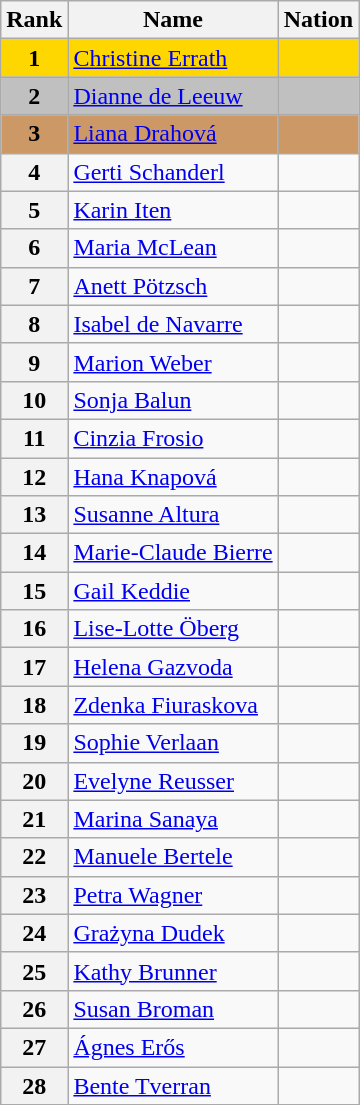<table class="wikitable">
<tr>
<th>Rank</th>
<th>Name</th>
<th>Nation</th>
</tr>
<tr bgcolor="gold">
<td align="center"><strong>1</strong></td>
<td><a href='#'>Christine Errath</a></td>
<td></td>
</tr>
<tr bgcolor="silver">
<td align="center"><strong>2</strong></td>
<td><a href='#'>Dianne de Leeuw</a></td>
<td></td>
</tr>
<tr bgcolor="cc9966">
<td align="center"><strong>3</strong></td>
<td><a href='#'>Liana Drahová</a></td>
<td></td>
</tr>
<tr>
<th>4</th>
<td><a href='#'>Gerti Schanderl</a></td>
<td></td>
</tr>
<tr>
<th>5</th>
<td><a href='#'>Karin Iten</a></td>
<td></td>
</tr>
<tr>
<th>6</th>
<td><a href='#'>Maria McLean</a></td>
<td></td>
</tr>
<tr>
<th>7</th>
<td><a href='#'>Anett Pötzsch</a></td>
<td></td>
</tr>
<tr>
<th>8</th>
<td><a href='#'>Isabel de Navarre</a></td>
<td></td>
</tr>
<tr>
<th>9</th>
<td><a href='#'>Marion Weber</a></td>
<td></td>
</tr>
<tr>
<th>10</th>
<td><a href='#'>Sonja Balun</a></td>
<td></td>
</tr>
<tr>
<th>11</th>
<td><a href='#'>Cinzia Frosio</a></td>
<td></td>
</tr>
<tr>
<th>12</th>
<td><a href='#'>Hana Knapová</a></td>
<td></td>
</tr>
<tr>
<th>13</th>
<td><a href='#'>Susanne Altura</a></td>
<td></td>
</tr>
<tr>
<th>14</th>
<td><a href='#'>Marie-Claude Bierre</a></td>
<td></td>
</tr>
<tr>
<th>15</th>
<td><a href='#'>Gail Keddie</a></td>
<td></td>
</tr>
<tr>
<th>16</th>
<td><a href='#'>Lise-Lotte Öberg</a></td>
<td></td>
</tr>
<tr>
<th>17</th>
<td><a href='#'>Helena Gazvoda</a></td>
<td></td>
</tr>
<tr>
<th>18</th>
<td><a href='#'>Zdenka Fiuraskova</a></td>
<td></td>
</tr>
<tr>
<th>19</th>
<td><a href='#'>Sophie Verlaan</a></td>
<td></td>
</tr>
<tr>
<th>20</th>
<td><a href='#'>Evelyne Reusser</a></td>
<td></td>
</tr>
<tr>
<th>21</th>
<td><a href='#'>Marina Sanaya</a></td>
<td></td>
</tr>
<tr>
<th>22</th>
<td><a href='#'>Manuele Bertele</a></td>
<td></td>
</tr>
<tr>
<th>23</th>
<td><a href='#'>Petra Wagner</a></td>
<td></td>
</tr>
<tr>
<th>24</th>
<td><a href='#'>Grażyna Dudek</a></td>
<td></td>
</tr>
<tr>
<th>25</th>
<td><a href='#'>Kathy Brunner</a></td>
<td></td>
</tr>
<tr>
<th>26</th>
<td><a href='#'>Susan Broman</a></td>
<td></td>
</tr>
<tr>
<th>27</th>
<td><a href='#'>Ágnes Erős</a></td>
<td></td>
</tr>
<tr>
<th>28</th>
<td><a href='#'>Bente Tverran</a></td>
<td></td>
</tr>
</table>
